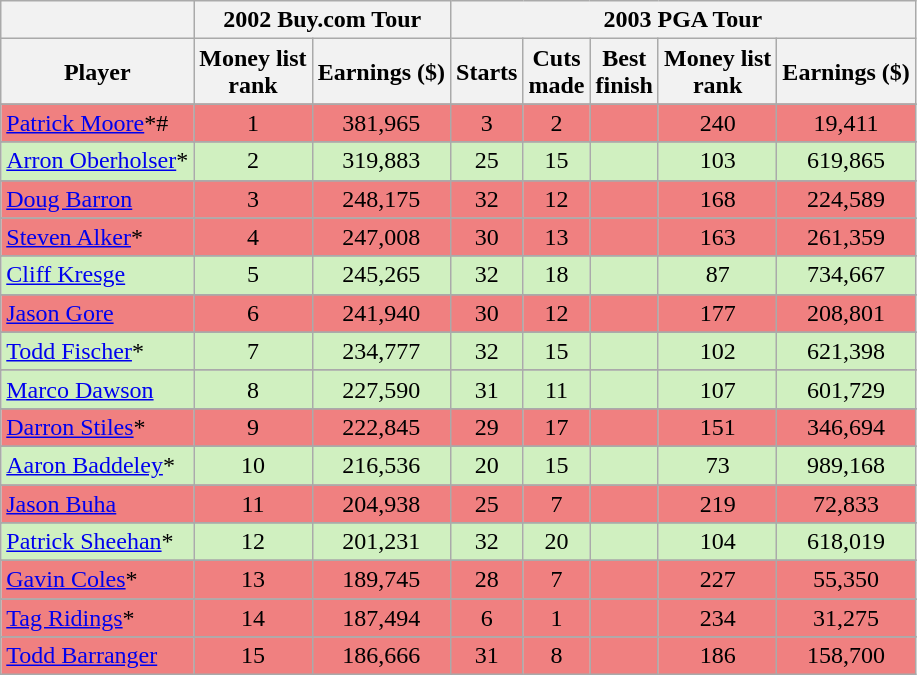<table class="wikitable sortable" style="text-align:center">
<tr>
<th></th>
<th colspan=2>2002 Buy.com Tour</th>
<th colspan=6>2003 PGA Tour</th>
</tr>
<tr>
<th>Player</th>
<th>Money list<br>rank</th>
<th>Earnings ($)</th>
<th>Starts</th>
<th>Cuts<br>made</th>
<th>Best<br>finish</th>
<th>Money list<br>rank</th>
<th>Earnings ($)</th>
</tr>
<tr>
</tr>
<tr style="background:#F08080;">
<td align=left> <a href='#'>Patrick Moore</a>*#</td>
<td>1</td>
<td>381,965</td>
<td>3</td>
<td>2</td>
<td></td>
<td>240</td>
<td>19,411</td>
</tr>
<tr>
</tr>
<tr style="background:#D0F0C0;">
<td align=left> <a href='#'>Arron Oberholser</a>*</td>
<td>2</td>
<td>319,883</td>
<td>25</td>
<td>15</td>
<td></td>
<td>103</td>
<td>619,865</td>
</tr>
<tr>
</tr>
<tr style="background:#F08080;">
<td align=left> <a href='#'>Doug Barron</a></td>
<td>3</td>
<td>248,175</td>
<td>32</td>
<td>12</td>
<td></td>
<td>168</td>
<td>224,589</td>
</tr>
<tr>
</tr>
<tr style="background:#F08080;">
<td align=left> <a href='#'>Steven Alker</a>*</td>
<td>4</td>
<td>247,008</td>
<td>30</td>
<td>13</td>
<td></td>
<td>163</td>
<td>261,359</td>
</tr>
<tr>
</tr>
<tr style="background:#D0F0C0;">
<td align=left> <a href='#'>Cliff Kresge</a></td>
<td>5</td>
<td>245,265</td>
<td>32</td>
<td>18</td>
<td></td>
<td>87</td>
<td>734,667</td>
</tr>
<tr>
</tr>
<tr style="background:#F08080;">
<td align=left> <a href='#'>Jason Gore</a></td>
<td>6</td>
<td>241,940</td>
<td>30</td>
<td>12</td>
<td></td>
<td>177</td>
<td>208,801</td>
</tr>
<tr>
</tr>
<tr style="background:#D0F0C0;">
<td align=left> <a href='#'>Todd Fischer</a>*</td>
<td>7</td>
<td>234,777</td>
<td>32</td>
<td>15</td>
<td></td>
<td>102</td>
<td>621,398</td>
</tr>
<tr>
</tr>
<tr style="background:#D0F0C0;">
<td align=left> <a href='#'>Marco Dawson</a></td>
<td>8</td>
<td>227,590</td>
<td>31</td>
<td>11</td>
<td></td>
<td>107</td>
<td>601,729</td>
</tr>
<tr>
</tr>
<tr style="background:#F08080;">
<td align=left> <a href='#'>Darron Stiles</a>*</td>
<td>9</td>
<td>222,845</td>
<td>29</td>
<td>17</td>
<td></td>
<td>151</td>
<td>346,694</td>
</tr>
<tr>
</tr>
<tr style="background:#D0F0C0;">
<td align=left> <a href='#'>Aaron Baddeley</a>*</td>
<td>10</td>
<td>216,536</td>
<td>20</td>
<td>15</td>
<td></td>
<td>73</td>
<td>989,168</td>
</tr>
<tr>
</tr>
<tr style="background:#F08080;">
<td align=left> <a href='#'>Jason Buha</a></td>
<td>11</td>
<td>204,938</td>
<td>25</td>
<td>7</td>
<td></td>
<td>219</td>
<td>72,833</td>
</tr>
<tr>
</tr>
<tr style="background:#D0F0C0;">
<td align=left> <a href='#'>Patrick Sheehan</a>*</td>
<td>12</td>
<td>201,231</td>
<td>32</td>
<td>20</td>
<td></td>
<td>104</td>
<td>618,019</td>
</tr>
<tr>
</tr>
<tr style="background:#F08080;">
<td align=left> <a href='#'>Gavin Coles</a>*</td>
<td>13</td>
<td>189,745</td>
<td>28</td>
<td>7</td>
<td></td>
<td>227</td>
<td>55,350</td>
</tr>
<tr>
</tr>
<tr style="background:#F08080;">
<td align=left> <a href='#'>Tag Ridings</a>*</td>
<td>14</td>
<td>187,494</td>
<td>6</td>
<td>1</td>
<td></td>
<td>234</td>
<td>31,275</td>
</tr>
<tr>
</tr>
<tr style="background:#f08080;">
<td align=left> <a href='#'>Todd Barranger</a></td>
<td>15</td>
<td>186,666</td>
<td>31</td>
<td>8</td>
<td></td>
<td>186</td>
<td>158,700</td>
</tr>
</table>
